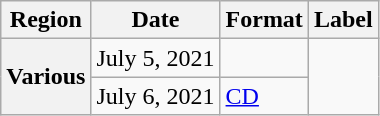<table class="wikitable plainrowheaders">
<tr>
<th>Region</th>
<th>Date</th>
<th>Format</th>
<th>Label</th>
</tr>
<tr>
<th rowspan="2" scope="row">Various</th>
<td>July 5, 2021</td>
<td></td>
<td rowspan="2"></td>
</tr>
<tr>
<td>July 6, 2021</td>
<td><a href='#'>CD</a></td>
</tr>
</table>
